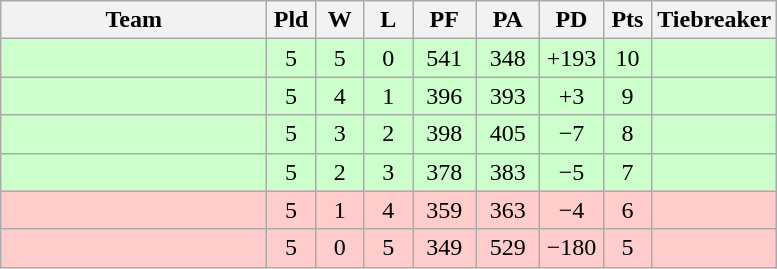<table class="wikitable" style="text-align:center;">
<tr>
<th width=170>Team</th>
<th width=25>Pld</th>
<th width=25>W</th>
<th width=25>L</th>
<th width=35>PF</th>
<th width=35>PA</th>
<th width=35>PD</th>
<th width=25>Pts</th>
<th width=50>Tiebreaker</th>
</tr>
<tr bgcolor=#ccffcc>
<td align="left"></td>
<td>5</td>
<td>5</td>
<td>0</td>
<td>541</td>
<td>348</td>
<td>+193</td>
<td>10</td>
<td></td>
</tr>
<tr bgcolor=#ccffcc>
<td align="left"></td>
<td>5</td>
<td>4</td>
<td>1</td>
<td>396</td>
<td>393</td>
<td>+3</td>
<td>9</td>
<td></td>
</tr>
<tr bgcolor=#ccffcc>
<td align="left"></td>
<td>5</td>
<td>3</td>
<td>2</td>
<td>398</td>
<td>405</td>
<td>−7</td>
<td>8</td>
<td></td>
</tr>
<tr bgcolor=#ccffcc>
<td align="left"></td>
<td>5</td>
<td>2</td>
<td>3</td>
<td>378</td>
<td>383</td>
<td>−5</td>
<td>7</td>
<td></td>
</tr>
<tr bgcolor=#ffcccc>
<td align="left"></td>
<td>5</td>
<td>1</td>
<td>4</td>
<td>359</td>
<td>363</td>
<td>−4</td>
<td>6</td>
<td></td>
</tr>
<tr bgcolor=#ffcccc>
<td align="left"></td>
<td>5</td>
<td>0</td>
<td>5</td>
<td>349</td>
<td>529</td>
<td>−180</td>
<td>5</td>
<td></td>
</tr>
</table>
